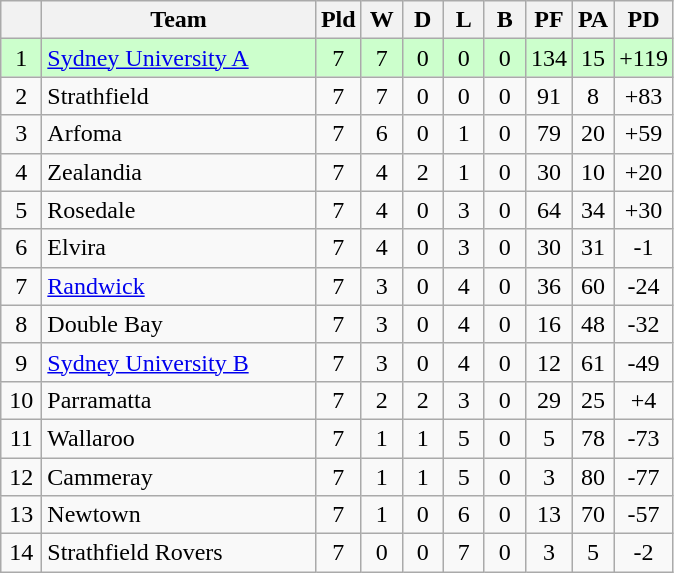<table class="wikitable" style="text-align:center;">
<tr>
<th width="20"></th>
<th width="175">Team</th>
<th width="20">Pld</th>
<th width="20">W</th>
<th width="20">D</th>
<th width="20">L</th>
<th width="20">B</th>
<th width="20">PF</th>
<th width="20">PA</th>
<th width="20">PD</th>
</tr>
<tr style="background: #ccffcc;">
<td>1</td>
<td style="text-align:left;"> <a href='#'>Sydney University A</a></td>
<td>7</td>
<td>7</td>
<td>0</td>
<td>0</td>
<td>0</td>
<td>134</td>
<td>15</td>
<td>+119</td>
</tr>
<tr>
<td>2</td>
<td style="text-align:left;"> Strathfield</td>
<td>7</td>
<td>7</td>
<td>0</td>
<td>0</td>
<td>0</td>
<td>91</td>
<td>8</td>
<td>+83</td>
</tr>
<tr>
<td>3</td>
<td style="text-align:left;"> Arfoma</td>
<td>7</td>
<td>6</td>
<td>0</td>
<td>1</td>
<td>0</td>
<td>79</td>
<td>20</td>
<td>+59</td>
</tr>
<tr>
<td>4</td>
<td style="text-align:left;"> Zealandia</td>
<td>7</td>
<td>4</td>
<td>2</td>
<td>1</td>
<td>0</td>
<td>30</td>
<td>10</td>
<td>+20</td>
</tr>
<tr>
<td>5</td>
<td style="text-align:left;"> Rosedale</td>
<td>7</td>
<td>4</td>
<td>0</td>
<td>3</td>
<td>0</td>
<td>64</td>
<td>34</td>
<td>+30</td>
</tr>
<tr>
<td>6</td>
<td style="text-align:left;"> Elvira</td>
<td>7</td>
<td>4</td>
<td>0</td>
<td>3</td>
<td>0</td>
<td>30</td>
<td>31</td>
<td>-1</td>
</tr>
<tr>
<td>7</td>
<td style="text-align:left;"> <a href='#'>Randwick</a></td>
<td>7</td>
<td>3</td>
<td>0</td>
<td>4</td>
<td>0</td>
<td>36</td>
<td>60</td>
<td>-24</td>
</tr>
<tr>
<td>8</td>
<td style="text-align:left;"> Double Bay</td>
<td>7</td>
<td>3</td>
<td>0</td>
<td>4</td>
<td>0</td>
<td>16</td>
<td>48</td>
<td>-32</td>
</tr>
<tr>
<td>9</td>
<td style="text-align:left;"> <a href='#'>Sydney University B</a></td>
<td>7</td>
<td>3</td>
<td>0</td>
<td>4</td>
<td>0</td>
<td>12</td>
<td>61</td>
<td>-49</td>
</tr>
<tr>
<td>10</td>
<td style="text-align:left;"> Parramatta</td>
<td>7</td>
<td>2</td>
<td>2</td>
<td>3</td>
<td>0</td>
<td>29</td>
<td>25</td>
<td>+4</td>
</tr>
<tr>
<td>11</td>
<td style="text-align:left;"> Wallaroo</td>
<td>7</td>
<td>1</td>
<td>1</td>
<td>5</td>
<td>0</td>
<td>5</td>
<td>78</td>
<td>-73</td>
</tr>
<tr>
<td>12</td>
<td style="text-align:left;"> Cammeray</td>
<td>7</td>
<td>1</td>
<td>1</td>
<td>5</td>
<td>0</td>
<td>3</td>
<td>80</td>
<td>-77</td>
</tr>
<tr>
<td>13</td>
<td style="text-align:left;"> Newtown</td>
<td>7</td>
<td>1</td>
<td>0</td>
<td>6</td>
<td>0</td>
<td>13</td>
<td>70</td>
<td>-57</td>
</tr>
<tr>
<td>14</td>
<td style="text-align:left;"> Strathfield Rovers</td>
<td>7</td>
<td>0</td>
<td>0</td>
<td>7</td>
<td>0</td>
<td>3</td>
<td>5</td>
<td>-2</td>
</tr>
</table>
